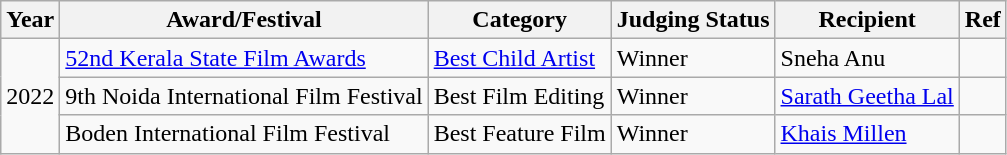<table class="wikitable">
<tr>
<th>Year</th>
<th>Award/Festival</th>
<th>Category</th>
<th>Judging Status</th>
<th>Recipient</th>
<th>Ref</th>
</tr>
<tr>
<td rowspan="3">2022</td>
<td><a href='#'>52nd Kerala State Film Awards</a></td>
<td><a href='#'>Best Child Artist</a></td>
<td>Winner</td>
<td>Sneha Anu</td>
<td></td>
</tr>
<tr>
<td>9th Noida International Film Festival</td>
<td>Best Film Editing</td>
<td>Winner</td>
<td><a href='#'>Sarath Geetha Lal</a></td>
<td></td>
</tr>
<tr>
<td>Boden International Film Festival</td>
<td>Best Feature Film</td>
<td>Winner</td>
<td><a href='#'>Khais Millen</a></td>
<td></td>
</tr>
</table>
